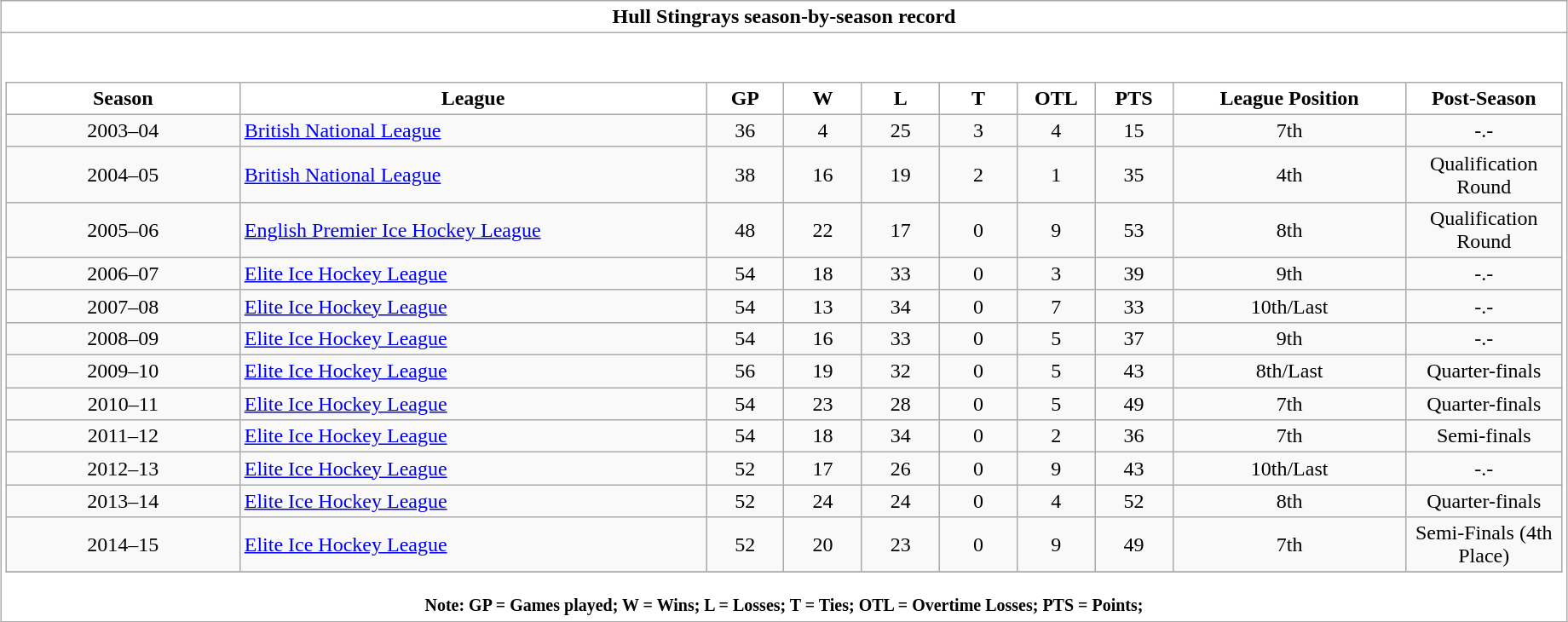<table class="wikitable" width=97% style="clear:both; margin:1.5em auto; text-align:center">
<tr>
<th colspan=11 style="background:#FFFFFF; color:black;">Hull Stingrays season-by-season record</th>
</tr>
<tr>
<td style="background: #FFFFFF; border: 0; text-align: center"><br><table class="wikitable sortable" width=100%>
<tr style="font-weight:bold; background-color:white;" |>
<td width="15%">Season</td>
<td width="30%">League</td>
<td width="5%">GP</td>
<td width="5%">W</td>
<td width="5%">L</td>
<td width="5%">T</td>
<td width="5%">OTL</td>
<td width="5%">PTS</td>
<td width="15%">League Position</td>
<td width="15%">Post-Season</td>
</tr>
<tr align="center">
<td>2003–04</td>
<td align="left"><a href='#'>British National League</a></td>
<td>36</td>
<td>4</td>
<td>25</td>
<td>3</td>
<td>4</td>
<td>15</td>
<td>7th</td>
<td>-.-</td>
</tr>
<tr align="center">
<td>2004–05</td>
<td align="left"><a href='#'>British National League</a></td>
<td>38</td>
<td>16</td>
<td>19</td>
<td>2</td>
<td>1</td>
<td>35</td>
<td>4th</td>
<td>Qualification Round</td>
</tr>
<tr align="center">
<td>2005–06</td>
<td align="left"><a href='#'>English Premier Ice Hockey League</a></td>
<td>48</td>
<td>22</td>
<td>17</td>
<td>0</td>
<td>9</td>
<td>53</td>
<td>8th</td>
<td>Qualification Round</td>
</tr>
<tr align="center">
<td>2006–07</td>
<td align="left"><a href='#'>Elite Ice Hockey League</a></td>
<td>54</td>
<td>18</td>
<td>33</td>
<td>0</td>
<td>3</td>
<td>39</td>
<td>9th</td>
<td>-.-</td>
</tr>
<tr align="center">
<td>2007–08</td>
<td align="left"><a href='#'>Elite Ice Hockey League</a></td>
<td>54</td>
<td>13</td>
<td>34</td>
<td>0</td>
<td>7</td>
<td>33</td>
<td>10th/Last</td>
<td>-.-</td>
</tr>
<tr align="center">
<td>2008–09</td>
<td align="left"><a href='#'>Elite Ice Hockey League</a></td>
<td>54</td>
<td>16</td>
<td>33</td>
<td>0</td>
<td>5</td>
<td>37</td>
<td>9th</td>
<td>-.-</td>
</tr>
<tr align="center">
<td>2009–10</td>
<td align="left"><a href='#'>Elite Ice Hockey League</a></td>
<td>56</td>
<td>19</td>
<td>32</td>
<td>0</td>
<td>5</td>
<td>43</td>
<td>8th/Last</td>
<td>Quarter-finals</td>
</tr>
<tr align="center">
<td>2010–11</td>
<td align="left"><a href='#'>Elite Ice Hockey League</a></td>
<td>54</td>
<td>23</td>
<td>28</td>
<td>0</td>
<td>5</td>
<td>49</td>
<td>7th</td>
<td>Quarter-finals</td>
</tr>
<tr align="center">
<td>2011–12</td>
<td align="left"><a href='#'>Elite Ice Hockey League</a></td>
<td>54</td>
<td>18</td>
<td>34</td>
<td>0</td>
<td>2</td>
<td>36</td>
<td>7th</td>
<td>Semi-finals</td>
</tr>
<tr align="center">
<td>2012–13</td>
<td align="left"><a href='#'>Elite Ice Hockey League</a></td>
<td>52</td>
<td>17</td>
<td>26</td>
<td>0</td>
<td>9</td>
<td>43</td>
<td>10th/Last</td>
<td>-.-</td>
</tr>
<tr align="center">
<td>2013–14</td>
<td align="left"><a href='#'>Elite Ice Hockey League</a></td>
<td>52</td>
<td>24</td>
<td>24</td>
<td>0</td>
<td>4</td>
<td>52</td>
<td>8th</td>
<td>Quarter-finals</td>
</tr>
<tr align="center">
<td>2014–15</td>
<td align="left"><a href='#'>Elite Ice Hockey League</a></td>
<td>52</td>
<td>20</td>
<td>23</td>
<td>0</td>
<td>9</td>
<td>49</td>
<td>7th</td>
<td>Semi-Finals (4th Place)</td>
</tr>
<tr align="center">
</tr>
</table>
<small><strong>Note: GP = Games played; W = Wins; L = Losses; T = Ties; OTL = Overtime Losses; PTS = Points;</strong></small></td>
</tr>
</table>
